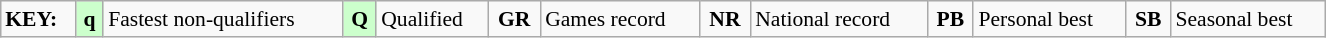<table class="wikitable" style="margin:0.5em auto; font-size:90%;position:relative;" width=70%>
<tr>
<td><strong>KEY:</strong></td>
<td bgcolor=ccffcc align=center><strong>q</strong></td>
<td>Fastest non-qualifiers</td>
<td bgcolor=ccffcc align=center><strong>Q</strong></td>
<td>Qualified</td>
<td align=center><strong>GR</strong></td>
<td>Games record</td>
<td align=center><strong>NR</strong></td>
<td>National record</td>
<td align=center><strong>PB</strong></td>
<td>Personal best</td>
<td align=center><strong>SB</strong></td>
<td>Seasonal best</td>
</tr>
</table>
